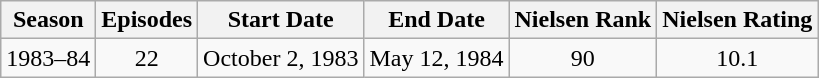<table class="wikitable" style="text-align:center">
<tr>
<th>Season</th>
<th>Episodes</th>
<th>Start Date</th>
<th>End Date</th>
<th>Nielsen Rank</th>
<th>Nielsen Rating</th>
</tr>
<tr>
<td>1983–84</td>
<td>22</td>
<td>October 2, 1983</td>
<td rowspan=6>May 12, 1984</td>
<td rowspan=8>90</td>
<td>10.1</td>
</tr>
</table>
